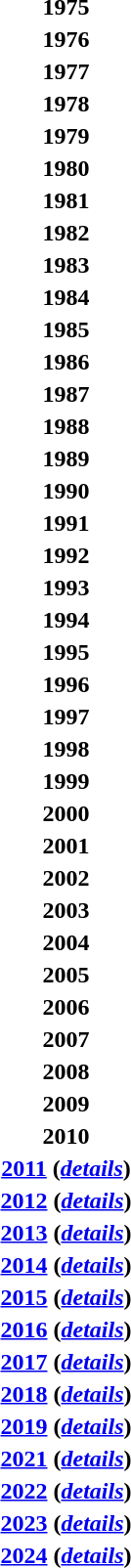<table>
<tr>
<th>1975</th>
<td></td>
<td></td>
<td></td>
</tr>
<tr>
<th>1976</th>
<td></td>
<td></td>
<td></td>
</tr>
<tr>
<th>1977</th>
<td></td>
<td></td>
<td></td>
</tr>
<tr>
<th>1978</th>
<td></td>
<td></td>
<td><br></td>
</tr>
<tr>
<th>1979</th>
<td></td>
<td></td>
<td></td>
</tr>
<tr>
<th>1980</th>
<td></td>
<td></td>
<td></td>
</tr>
<tr>
<th>1981</th>
<td></td>
<td></td>
<td></td>
</tr>
<tr>
<th>1982</th>
<td></td>
<td></td>
<td></td>
</tr>
<tr>
<th>1983</th>
<td></td>
<td></td>
<td></td>
</tr>
<tr>
<th>1984</th>
<td></td>
<td></td>
<td></td>
</tr>
<tr>
<th>1985</th>
<td></td>
<td></td>
<td></td>
</tr>
<tr>
<th>1986</th>
<td></td>
<td></td>
<td></td>
</tr>
<tr>
<th>1987</th>
<td></td>
<td></td>
<td></td>
</tr>
<tr>
<th>1988</th>
<td></td>
<td></td>
<td></td>
</tr>
<tr>
<th>1989</th>
<td></td>
<td></td>
<td></td>
</tr>
<tr>
<th>1990</th>
<td></td>
<td></td>
<td></td>
</tr>
<tr>
<th>1991</th>
<td></td>
<td></td>
<td></td>
</tr>
<tr>
<th>1992</th>
<td></td>
<td></td>
<td></td>
</tr>
<tr>
<th>1993</th>
<td></td>
<td></td>
<td></td>
</tr>
<tr>
<th>1994</th>
<td></td>
<td></td>
<td></td>
</tr>
<tr>
<th>1995</th>
<td></td>
<td></td>
<td></td>
</tr>
<tr>
<th>1996</th>
<td></td>
<td></td>
<td></td>
</tr>
<tr>
<th>1997</th>
<td></td>
<td></td>
<td></td>
</tr>
<tr>
<th>1998</th>
<td></td>
<td></td>
<td></td>
</tr>
<tr>
<th>1999</th>
<td></td>
<td></td>
<td></td>
</tr>
<tr>
<th>2000</th>
<td></td>
<td></td>
<td></td>
</tr>
<tr>
<th>2001</th>
<td></td>
<td></td>
<td></td>
</tr>
<tr>
<th>2002</th>
<td></td>
<td></td>
<td></td>
</tr>
<tr>
<th>2003</th>
<td></td>
<td></td>
<td></td>
</tr>
<tr>
<th>2004</th>
<td></td>
<td></td>
<td></td>
</tr>
<tr>
<th>2005</th>
<td></td>
<td></td>
<td></td>
</tr>
<tr>
<th>2006</th>
<td></td>
<td></td>
<td></td>
</tr>
<tr>
<th>2007</th>
<td></td>
<td></td>
<td></td>
</tr>
<tr>
<th>2008</th>
<td></td>
<td></td>
<td></td>
</tr>
<tr>
<th>2009</th>
<td></td>
<td></td>
<td></td>
</tr>
<tr>
<th>2010</th>
<td></td>
<td></td>
<td></td>
</tr>
<tr>
<th><a href='#'>2011</a> (<em><a href='#'>details</a></em>)</th>
<td></td>
<td></td>
<td></td>
</tr>
<tr>
<th><a href='#'>2012</a> (<em><a href='#'>details</a></em>)</th>
<td></td>
<td></td>
<td></td>
</tr>
<tr>
<th><a href='#'>2013</a> (<em><a href='#'>details</a></em>)</th>
<td></td>
<td></td>
<td></td>
</tr>
<tr>
<th><a href='#'>2014</a> (<em><a href='#'>details</a></em>)</th>
<td></td>
<td></td>
<td></td>
</tr>
<tr>
<th><a href='#'>2015</a> (<em><a href='#'>details</a></em>)</th>
<td></td>
<td></td>
<td></td>
</tr>
<tr>
<th><a href='#'>2016</a> (<em><a href='#'>details</a></em>)</th>
<td></td>
<td></td>
<td></td>
</tr>
<tr>
<th><a href='#'>2017</a> (<em><a href='#'>details</a></em>)</th>
<td></td>
<td></td>
<td></td>
</tr>
<tr>
<th><a href='#'>2018</a> (<em><a href='#'>details</a></em>)</th>
<td></td>
<td></td>
<td></td>
</tr>
<tr>
<th><a href='#'>2019</a> (<em><a href='#'>details</a></em>)</th>
<td></td>
<td></td>
<td></td>
</tr>
<tr>
<th><a href='#'>2021</a> (<em><a href='#'>details</a></em>)</th>
<td></td>
<td></td>
<td></td>
</tr>
<tr>
<th><a href='#'>2022</a> (<em><a href='#'>details</a></em>)</th>
<td></td>
<td></td>
<td></td>
</tr>
<tr>
<th><a href='#'>2023</a> (<em><a href='#'>details</a></em>)</th>
<td></td>
<td></td>
<td></td>
</tr>
<tr>
<th><a href='#'>2024</a> (<em><a href='#'>details</a></em>)</th>
<td></td>
<td></td>
<td></td>
</tr>
</table>
